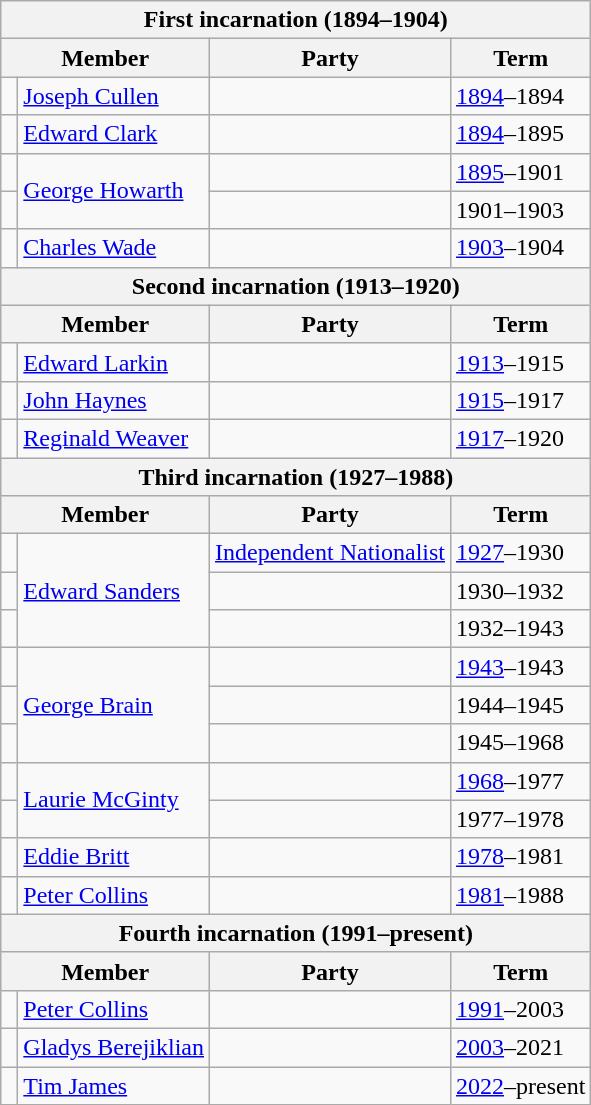<table class="wikitable">
<tr>
<th colspan=4 style="border-right:0px;";>First incarnation (1894–1904)</th>
</tr>
<tr>
<th colspan="2">Member</th>
<th>Party</th>
<th>Term</th>
</tr>
<tr>
<td> </td>
<td><a href='#'>Joseph Cullen</a></td>
<td></td>
<td><a href='#'>1894</a>–1894</td>
</tr>
<tr>
<td> </td>
<td><a href='#'>Edward Clark</a></td>
<td></td>
<td><a href='#'>1894</a>–1895</td>
</tr>
<tr>
<td> </td>
<td rowspan="2"><a href='#'>George Howarth</a></td>
<td></td>
<td><a href='#'>1895</a>–1901</td>
</tr>
<tr>
<td> </td>
<td></td>
<td>1901–1903</td>
</tr>
<tr>
<td> </td>
<td><a href='#'>Charles Wade</a></td>
<td></td>
<td><a href='#'>1903</a>–1904</td>
</tr>
<tr>
<th colspan=4 style="border-right:0px;";>Second incarnation (1913–1920)</th>
</tr>
<tr>
<th colspan="2">Member</th>
<th>Party</th>
<th>Term</th>
</tr>
<tr>
<td> </td>
<td><a href='#'>Edward Larkin</a></td>
<td></td>
<td><a href='#'>1913</a>–1915</td>
</tr>
<tr>
<td> </td>
<td><a href='#'>John Haynes</a></td>
<td></td>
<td><a href='#'>1915</a>–1917</td>
</tr>
<tr>
<td> </td>
<td><a href='#'>Reginald Weaver</a></td>
<td></td>
<td><a href='#'>1917</a>–1920</td>
</tr>
<tr>
<th colspan=4 style="border-right:0px;";>Third incarnation (1927–1988)</th>
</tr>
<tr>
<th colspan="2">Member</th>
<th>Party</th>
<th>Term</th>
</tr>
<tr>
<td> </td>
<td rowspan="3"><a href='#'>Edward Sanders</a></td>
<td><a href='#'>Independent Nationalist</a></td>
<td><a href='#'>1927</a>–1930</td>
</tr>
<tr>
<td> </td>
<td></td>
<td>1930–1932</td>
</tr>
<tr>
<td> </td>
<td></td>
<td>1932–1943</td>
</tr>
<tr>
<td> </td>
<td rowspan="3"><a href='#'>George Brain</a></td>
<td></td>
<td><a href='#'>1943</a>–1943</td>
</tr>
<tr>
<td> </td>
<td></td>
<td>1944–1945</td>
</tr>
<tr>
<td> </td>
<td></td>
<td>1945–1968</td>
</tr>
<tr>
<td> </td>
<td rowspan="2"><a href='#'>Laurie McGinty</a></td>
<td></td>
<td><a href='#'>1968</a>–1977</td>
</tr>
<tr>
<td> </td>
<td></td>
<td>1977–1978</td>
</tr>
<tr>
<td> </td>
<td><a href='#'>Eddie Britt</a></td>
<td></td>
<td><a href='#'>1978</a>–1981</td>
</tr>
<tr>
<td> </td>
<td><a href='#'>Peter Collins</a></td>
<td></td>
<td><a href='#'>1981</a>–1988</td>
</tr>
<tr>
<th colspan=4 style="border-right:0px;";>Fourth incarnation (1991–present)</th>
</tr>
<tr>
<th colspan="2">Member</th>
<th>Party</th>
<th>Term</th>
</tr>
<tr>
<td> </td>
<td><a href='#'>Peter Collins</a></td>
<td></td>
<td><a href='#'>1991</a>–2003</td>
</tr>
<tr>
<td> </td>
<td><a href='#'>Gladys Berejiklian</a></td>
<td></td>
<td><a href='#'>2003</a>–2021</td>
</tr>
<tr>
<td> </td>
<td><a href='#'>Tim James</a></td>
<td></td>
<td><a href='#'>2022</a>–present</td>
</tr>
</table>
